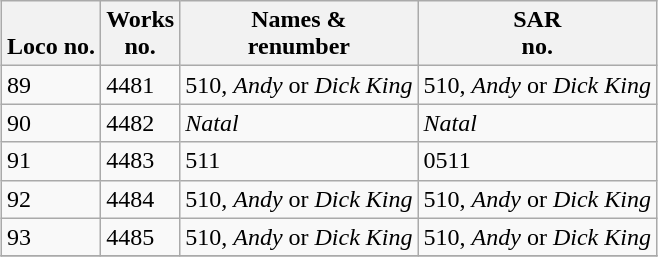<table class="wikitable collapsible collapsed sortable" style="margin:0.5em auto; font-size:100%;">
<tr>
<th><br>Loco no.</th>
<th>Works<br>no.</th>
<th>Names &<br>renumber</th>
<th>SAR<br>no.</th>
</tr>
<tr>
<td>89</td>
<td>4481</td>
<td>510, <em>Andy</em> or <em>Dick King</em></td>
<td>510, <em>Andy</em> or <em>Dick King</em></td>
</tr>
<tr>
<td>90</td>
<td>4482</td>
<td><em>Natal</em></td>
<td><em>Natal</em></td>
</tr>
<tr>
<td>91</td>
<td>4483</td>
<td>511</td>
<td>0511</td>
</tr>
<tr>
<td>92</td>
<td>4484</td>
<td>510, <em>Andy</em> or <em>Dick King</em></td>
<td>510, <em>Andy</em> or <em>Dick King</em></td>
</tr>
<tr>
<td>93</td>
<td>4485</td>
<td>510, <em>Andy</em> or <em>Dick King</em></td>
<td>510, <em>Andy</em> or <em>Dick King</em></td>
</tr>
<tr>
</tr>
</table>
